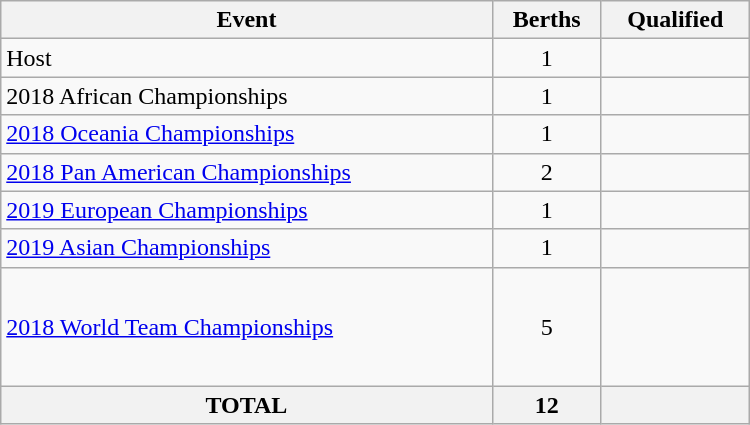<table class="wikitable" width=500>
<tr>
<th>Event</th>
<th>Berths</th>
<th>Qualified</th>
</tr>
<tr>
<td>Host</td>
<td align=center>1</td>
<td></td>
</tr>
<tr>
<td>2018 African Championships</td>
<td align=center>1</td>
<td></td>
</tr>
<tr>
<td><a href='#'>2018 Oceania Championships</a></td>
<td align=center>1</td>
<td></td>
</tr>
<tr>
<td><a href='#'>2018 Pan American Championships</a></td>
<td align=center>2</td>
<td><br></td>
</tr>
<tr>
<td><a href='#'>2019 European Championships</a></td>
<td align=center>1</td>
<td></td>
</tr>
<tr>
<td><a href='#'>2019 Asian Championships</a></td>
<td align=center>1</td>
<td></td>
</tr>
<tr>
<td><a href='#'>2018 World Team Championships</a></td>
<td align=center>5</td>
<td><br><br><br><br></td>
</tr>
<tr>
<th>TOTAL</th>
<th>12</th>
<th></th>
</tr>
</table>
